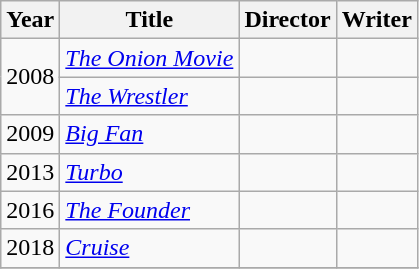<table class="wikitable">
<tr>
<th>Year</th>
<th>Title</th>
<th>Director</th>
<th>Writer</th>
</tr>
<tr>
<td rowspan=2>2008</td>
<td><em><a href='#'>The Onion Movie</a></em></td>
<td></td>
<td></td>
</tr>
<tr>
<td><em><a href='#'>The Wrestler</a></em></td>
<td></td>
<td></td>
</tr>
<tr>
<td>2009</td>
<td><em><a href='#'>Big Fan</a></em></td>
<td></td>
<td></td>
</tr>
<tr>
<td>2013</td>
<td><em><a href='#'>Turbo</a></em></td>
<td></td>
<td></td>
</tr>
<tr>
<td>2016</td>
<td><em><a href='#'>The Founder</a></em></td>
<td></td>
<td></td>
</tr>
<tr>
<td>2018</td>
<td><em><a href='#'>Cruise</a></em></td>
<td></td>
<td></td>
</tr>
<tr>
</tr>
</table>
